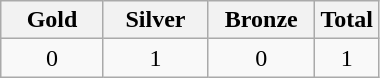<table class="wikitable" width=20%>
<tr>
<th width=30%> Gold</th>
<th width=30%> Silver</th>
<th width=30%> Bronze</th>
<th width=20%>Total</th>
</tr>
<tr align=center>
<td>0</td>
<td>1</td>
<td>0</td>
<td>1</td>
</tr>
</table>
